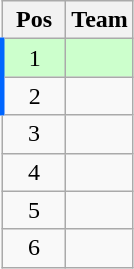<table class="wikitable" style="text-align:center;">
<tr>
<th width="35">Pos</th>
<th>Team</th>
</tr>
<tr bgcolor="ccffcc">
<td style="border-left:3px solid #06f;">1</td>
<td align="left"></td>
</tr>
<tr>
<td style="border-left:3px solid #06f;">2</td>
<td align="left"></td>
</tr>
<tr>
<td>3</td>
<td align="left"></td>
</tr>
<tr>
<td>4</td>
<td align="left"></td>
</tr>
<tr>
<td>5</td>
<td align="left"></td>
</tr>
<tr>
<td>6</td>
<td align="left"></td>
</tr>
</table>
